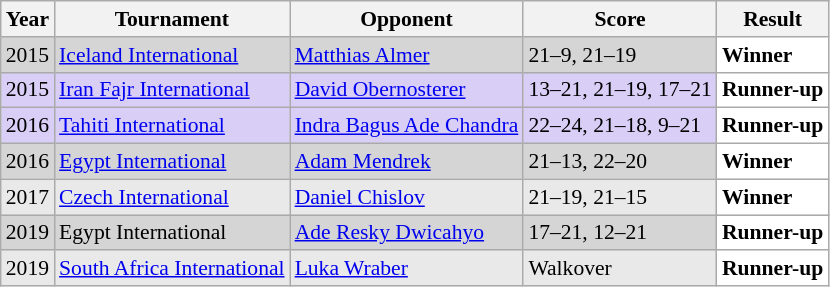<table class="sortable wikitable" style="font-size: 90%;">
<tr>
<th>Year</th>
<th>Tournament</th>
<th>Opponent</th>
<th>Score</th>
<th>Result</th>
</tr>
<tr style="background:#D5D5D5">
<td align="center">2015</td>
<td align="left"><a href='#'>Iceland International</a></td>
<td align="left"> <a href='#'>Matthias Almer</a></td>
<td align="left">21–9, 21–19</td>
<td style="text-align:left; background:white"> <strong>Winner</strong></td>
</tr>
<tr style="background:#D8CEF6">
<td align="center">2015</td>
<td align="left"><a href='#'>Iran Fajr International</a></td>
<td align="left"> <a href='#'>David Obernosterer</a></td>
<td align="left">13–21, 21–19, 17–21</td>
<td style="text-align:left; background:white"> <strong>Runner-up</strong></td>
</tr>
<tr style="background:#D8CEF6">
<td align="center">2016</td>
<td align="left"><a href='#'>Tahiti International</a></td>
<td align="left"> <a href='#'>Indra Bagus Ade Chandra</a></td>
<td align="left">22–24, 21–18, 9–21</td>
<td style="text-align:left; background:white"> <strong>Runner-up</strong></td>
</tr>
<tr style="background:#D5D5D5">
<td align="center">2016</td>
<td align="left"><a href='#'>Egypt International</a></td>
<td align="left"> <a href='#'>Adam Mendrek</a></td>
<td align="left">21–13, 22–20</td>
<td style="text-align:left; background:white"> <strong>Winner</strong></td>
</tr>
<tr style="background:#E9E9E9">
<td align="center">2017</td>
<td align="left"><a href='#'>Czech International</a></td>
<td align="left"> <a href='#'>Daniel Chislov</a></td>
<td align="left">21–19, 21–15</td>
<td style="text-align:left; background:white"> <strong>Winner</strong></td>
</tr>
<tr style="background:#D5D5D5">
<td align="center">2019</td>
<td align="left">Egypt International</td>
<td align="left"> <a href='#'>Ade Resky Dwicahyo</a></td>
<td align="left">17–21, 12–21</td>
<td style="text-align:left; background:white"> <strong>Runner-up</strong></td>
</tr>
<tr style="background:#E9E9E9">
<td align="center">2019</td>
<td align="left"><a href='#'>South Africa International</a></td>
<td align="left"> <a href='#'>Luka Wraber</a></td>
<td align="left">Walkover</td>
<td style="text-align:left; background:white"> <strong>Runner-up</strong></td>
</tr>
</table>
